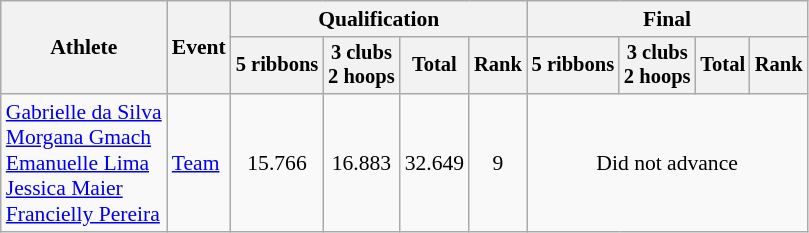<table class="wikitable" style="font-size:90%">
<tr>
<th rowspan="2">Athlete</th>
<th rowspan="2">Event</th>
<th colspan="4">Qualification</th>
<th colspan="4">Final</th>
</tr>
<tr style="font-size:95%">
<th>5 ribbons</th>
<th>3 clubs<br>2 hoops</th>
<th>Total</th>
<th>Rank</th>
<th>5 ribbons</th>
<th>3 clubs<br>2 hoops</th>
<th>Total</th>
<th>Rank</th>
</tr>
<tr align=center>
<td align=left><a href='#'>Gabrielle da Silva</a><br><a href='#'>Morgana Gmach</a><br><a href='#'>Emanuelle Lima</a><br><a href='#'>Jessica Maier</a><br><a href='#'>Francielly Pereira</a></td>
<td align=left><a href='#'>Team</a></td>
<td>15.766</td>
<td>16.883</td>
<td>32.649</td>
<td>9</td>
<td colspan=4>Did not advance</td>
</tr>
</table>
